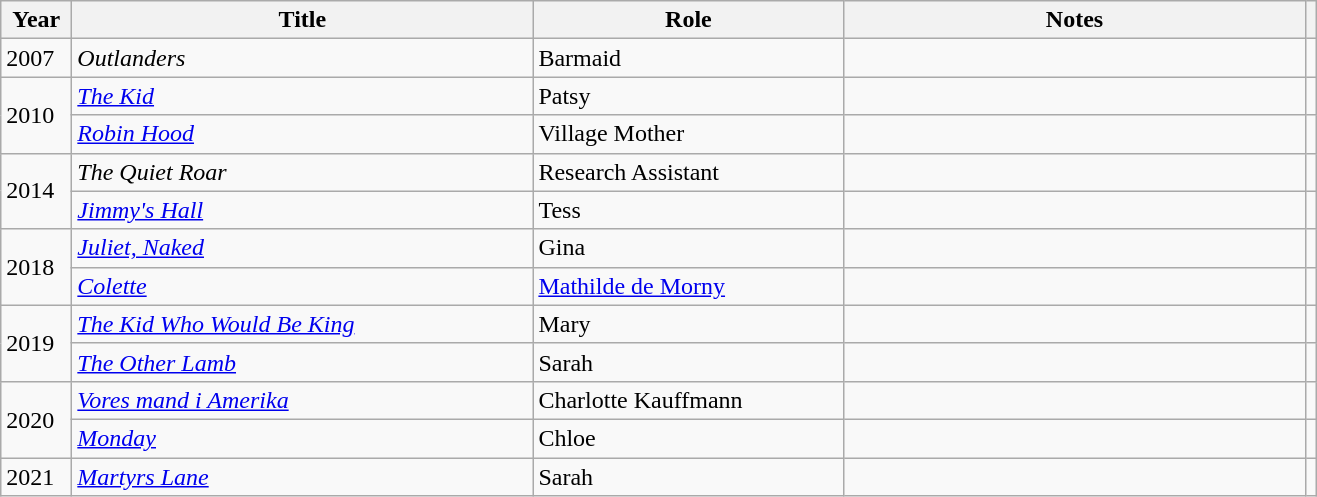<table class="wikitable">
<tr>
<th scope="col" style="width:40px;">Year</th>
<th scope="col" style="width:300px;">Title</th>
<th scope="col" style="width:200px;">Role</th>
<th scope="col" style="width:300px;">Notes</th>
<th class="unsortable"></th>
</tr>
<tr>
<td>2007</td>
<td><em>Outlanders</em></td>
<td>Barmaid</td>
<td></td>
<td></td>
</tr>
<tr>
<td rowspan="2">2010</td>
<td><em><a href='#'>The Kid</a></em></td>
<td>Patsy</td>
<td></td>
<td></td>
</tr>
<tr>
<td><em><a href='#'>Robin Hood</a></em></td>
<td>Village Mother</td>
<td></td>
<td></td>
</tr>
<tr>
<td rowspan="2">2014</td>
<td><em>The Quiet Roar</em></td>
<td>Research Assistant</td>
<td></td>
<td></td>
</tr>
<tr>
<td><em><a href='#'>Jimmy's Hall</a></em></td>
<td>Tess</td>
<td></td>
<td></td>
</tr>
<tr>
<td rowspan="2">2018</td>
<td><em><a href='#'>Juliet, Naked</a></em></td>
<td>Gina</td>
<td></td>
<td></td>
</tr>
<tr>
<td><em><a href='#'>Colette</a></em></td>
<td><a href='#'>Mathilde de Morny</a></td>
<td></td>
<td></td>
</tr>
<tr>
<td rowspan="2">2019</td>
<td><em><a href='#'>The Kid Who Would Be King</a></em></td>
<td>Mary</td>
<td></td>
<td></td>
</tr>
<tr>
<td><em><a href='#'>The Other Lamb</a></em></td>
<td>Sarah</td>
<td></td>
<td></td>
</tr>
<tr>
<td rowspan="2">2020</td>
<td><em><a href='#'>Vores mand i Amerika</a></em></td>
<td>Charlotte Kauffmann</td>
<td></td>
<td></td>
</tr>
<tr>
<td><em><a href='#'>Monday</a></em></td>
<td>Chloe</td>
<td></td>
<td></td>
</tr>
<tr>
<td>2021</td>
<td><em><a href='#'>Martyrs Lane</a></em></td>
<td>Sarah</td>
<td></td>
<td></td>
</tr>
</table>
